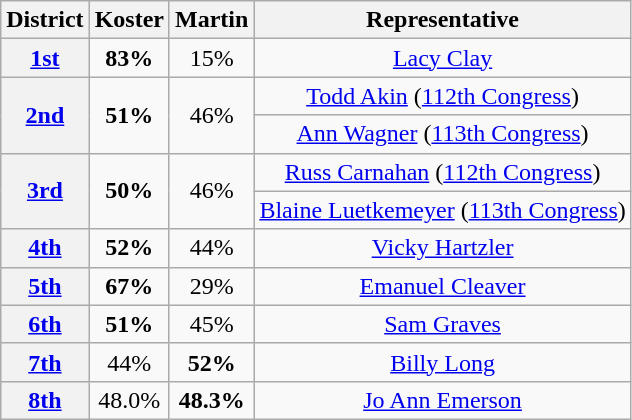<table class=wikitable>
<tr>
<th>District</th>
<th>Koster</th>
<th>Martin</th>
<th>Representative</th>
</tr>
<tr align=center>
<th rowspan=1 ><a href='#'>1st</a></th>
<td rowspan=1><strong>83%</strong></td>
<td rowspan=1>15%</td>
<td><a href='#'>Lacy Clay</a></td>
</tr>
<tr align=center>
<th rowspan=2 ><a href='#'>2nd</a></th>
<td rowspan=2><strong>51%</strong></td>
<td rowspan=2>46%</td>
<td><a href='#'>Todd Akin</a> (<a href='#'>112th Congress</a>)</td>
</tr>
<tr align=center>
<td><a href='#'>Ann Wagner</a> (<a href='#'>113th Congress</a>)</td>
</tr>
<tr align=center>
<th rowspan=2 ><a href='#'>3rd</a></th>
<td rowspan=2><strong>50%</strong></td>
<td rowspan=2>46%</td>
<td><a href='#'>Russ Carnahan</a> (<a href='#'>112th Congress</a>)</td>
</tr>
<tr align=center>
<td><a href='#'>Blaine Luetkemeyer</a> (<a href='#'>113th Congress</a>)</td>
</tr>
<tr align=center>
<th rowspan=1 ><a href='#'>4th</a></th>
<td rowspan=1><strong>52%</strong></td>
<td rowspan=1>44%</td>
<td><a href='#'>Vicky Hartzler</a></td>
</tr>
<tr align=center>
<th rowspan=1 ><a href='#'>5th</a></th>
<td rowspan=1><strong>67%</strong></td>
<td rowspan=1>29%</td>
<td><a href='#'>Emanuel Cleaver</a></td>
</tr>
<tr align=center>
<th rowspan=1 ><a href='#'>6th</a></th>
<td rowspan=1><strong>51%</strong></td>
<td rowspan=1>45%</td>
<td><a href='#'>Sam Graves</a></td>
</tr>
<tr align=center>
<th rowspan=1 ><a href='#'>7th</a></th>
<td rowspan=1>44%</td>
<td rowspan=1><strong>52%</strong></td>
<td><a href='#'>Billy Long</a></td>
</tr>
<tr align=center>
<th rowspan=1 ><a href='#'>8th</a></th>
<td rowspan=1>48.0%</td>
<td rowspan=1><strong>48.3%</strong></td>
<td><a href='#'>Jo Ann Emerson</a></td>
</tr>
</table>
